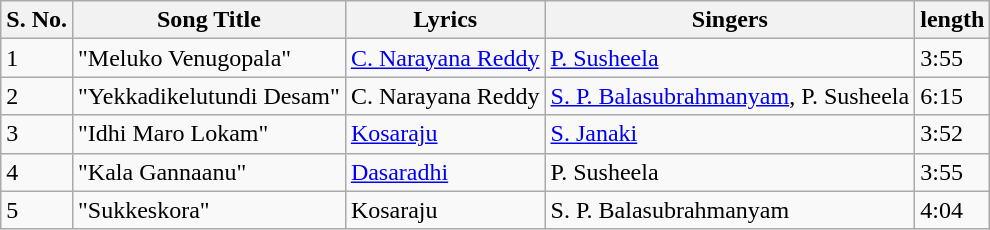<table class="wikitable">
<tr>
<th>S. No.</th>
<th>Song Title</th>
<th>Lyrics</th>
<th>Singers</th>
<th>length</th>
</tr>
<tr>
<td>1</td>
<td>"Meluko Venugopala"</td>
<td><a href='#'>C. Narayana Reddy</a></td>
<td><a href='#'>P. Susheela</a></td>
<td>3:55</td>
</tr>
<tr>
<td>2</td>
<td>"Yekkadikelutundi Desam"</td>
<td>C. Narayana Reddy</td>
<td><a href='#'>S. P. Balasubrahmanyam</a>, P. Susheela</td>
<td>6:15</td>
</tr>
<tr>
<td>3</td>
<td>"Idhi Maro Lokam"</td>
<td><a href='#'>Kosaraju</a></td>
<td><a href='#'>S. Janaki</a></td>
<td>3:52</td>
</tr>
<tr>
<td>4</td>
<td>"Kala Gannaanu"</td>
<td><a href='#'>Dasaradhi</a></td>
<td>P. Susheela</td>
<td>3:55</td>
</tr>
<tr>
<td>5</td>
<td>"Sukkeskora"</td>
<td>Kosaraju</td>
<td>S. P. Balasubrahmanyam</td>
<td>4:04</td>
</tr>
</table>
